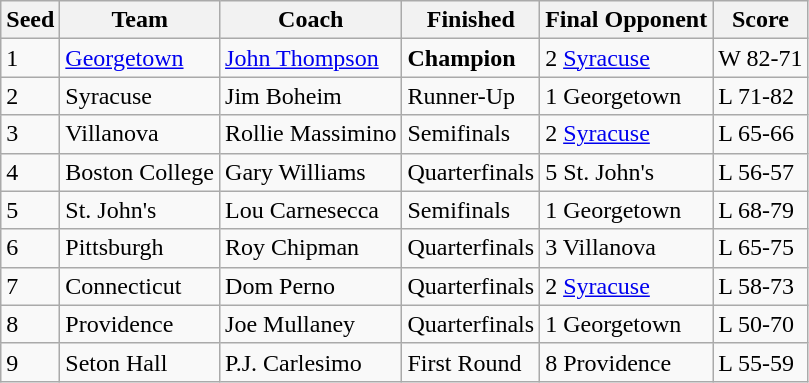<table class=wikitable>
<tr>
<th>Seed</th>
<th>Team</th>
<th>Coach</th>
<th>Finished</th>
<th>Final Opponent</th>
<th>Score</th>
</tr>
<tr>
<td>1</td>
<td><a href='#'>Georgetown</a></td>
<td><a href='#'>John Thompson</a></td>
<td><strong>Champion</strong></td>
<td>2 <a href='#'>Syracuse</a></td>
<td>W 82-71</td>
</tr>
<tr>
<td>2</td>
<td>Syracuse</td>
<td>Jim Boheim</td>
<td>Runner-Up</td>
<td>1 Georgetown</td>
<td>L 71-82</td>
</tr>
<tr>
<td>3</td>
<td>Villanova</td>
<td>Rollie Massimino</td>
<td>Semifinals</td>
<td>2 <a href='#'>Syracuse</a></td>
<td>L 65-66</td>
</tr>
<tr>
<td>4</td>
<td>Boston College</td>
<td>Gary Williams</td>
<td>Quarterfinals</td>
<td>5 St. John's</td>
<td>L 56-57</td>
</tr>
<tr>
<td>5</td>
<td>St. John's</td>
<td>Lou Carnesecca</td>
<td>Semifinals</td>
<td>1 Georgetown</td>
<td>L 68-79</td>
</tr>
<tr>
<td>6</td>
<td>Pittsburgh</td>
<td>Roy Chipman</td>
<td>Quarterfinals</td>
<td>3 Villanova</td>
<td>L 65-75</td>
</tr>
<tr>
<td>7</td>
<td>Connecticut</td>
<td>Dom Perno</td>
<td>Quarterfinals</td>
<td>2 <a href='#'>Syracuse</a></td>
<td>L 58-73</td>
</tr>
<tr>
<td>8</td>
<td>Providence</td>
<td>Joe Mullaney</td>
<td>Quarterfinals</td>
<td>1 Georgetown</td>
<td>L 50-70</td>
</tr>
<tr>
<td>9</td>
<td>Seton Hall</td>
<td>P.J. Carlesimo</td>
<td>First Round</td>
<td>8 Providence</td>
<td>L 55-59</td>
</tr>
</table>
